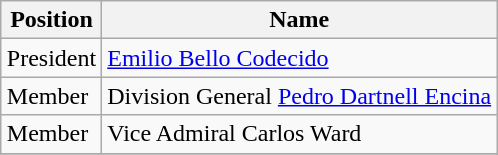<table class="wikitable" style="margin: 1em auto;">
<tr>
<th>Position</th>
<th>Name</th>
</tr>
<tr>
<td>President</td>
<td><a href='#'>Emilio Bello Codecido</a></td>
</tr>
<tr>
<td>Member</td>
<td>Division General <a href='#'>Pedro Dartnell Encina</a></td>
</tr>
<tr>
<td>Member</td>
<td>Vice Admiral Carlos Ward</td>
</tr>
<tr>
</tr>
</table>
